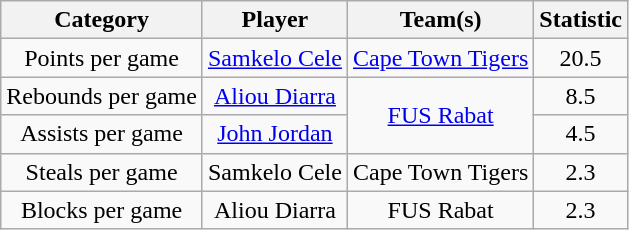<table class="wikitable" style="text-align:center">
<tr>
<th>Category</th>
<th>Player</th>
<th>Team(s)</th>
<th>Statistic</th>
</tr>
<tr>
<td>Points per game</td>
<td><a href='#'>Samkelo Cele</a></td>
<td><a href='#'>Cape Town Tigers</a></td>
<td>20.5</td>
</tr>
<tr>
<td>Rebounds per game</td>
<td><a href='#'>Aliou Diarra</a></td>
<td rowspan="2"><a href='#'>FUS Rabat</a></td>
<td>8.5</td>
</tr>
<tr>
<td>Assists per game</td>
<td><a href='#'>John Jordan</a></td>
<td>4.5</td>
</tr>
<tr>
<td>Steals per game</td>
<td>Samkelo Cele</td>
<td>Cape Town Tigers</td>
<td>2.3</td>
</tr>
<tr>
<td>Blocks per game</td>
<td>Aliou Diarra</td>
<td>FUS Rabat</td>
<td>2.3</td>
</tr>
</table>
